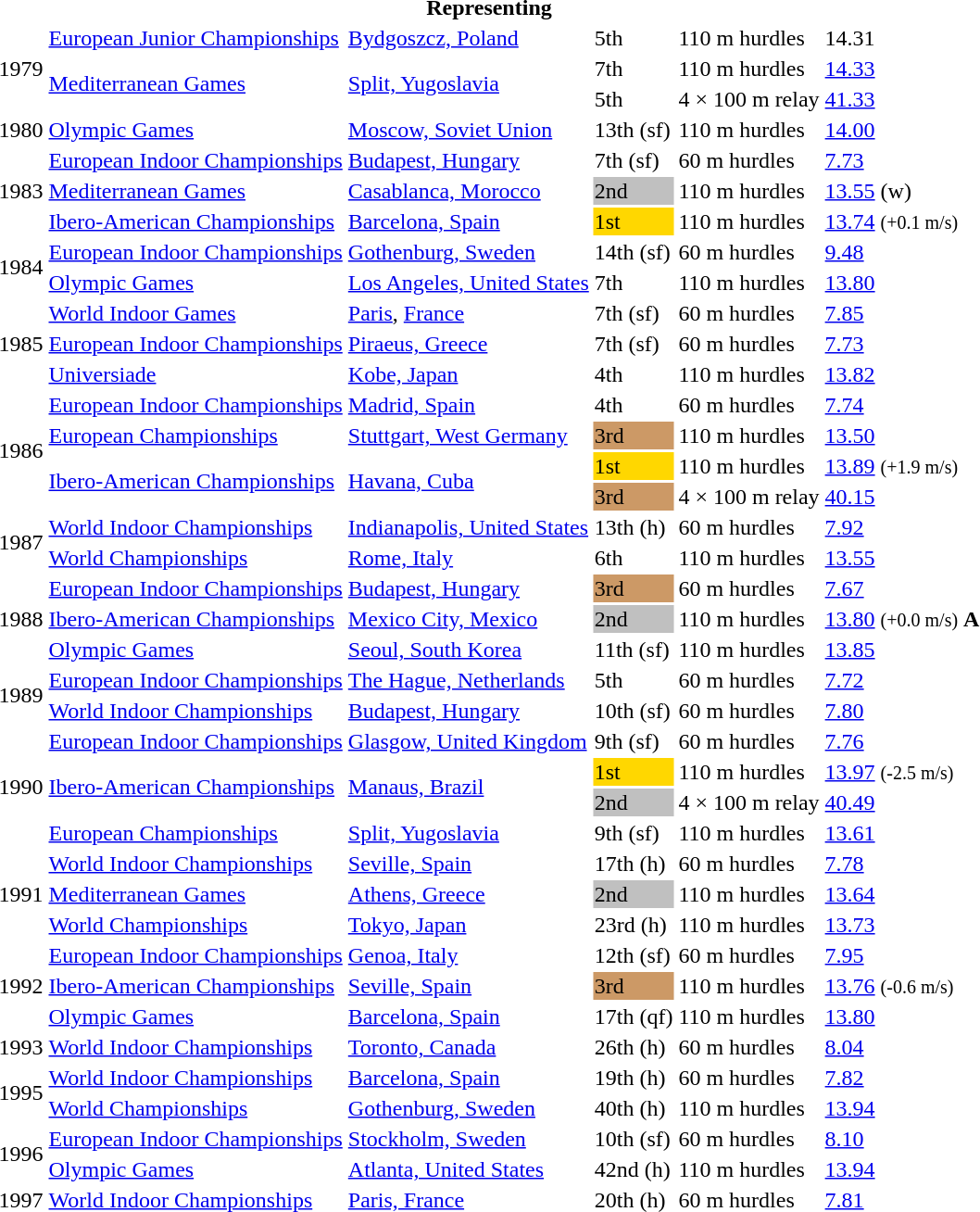<table>
<tr>
<th colspan="6">Representing </th>
</tr>
<tr>
<td rowspan=3>1979</td>
<td><a href='#'>European Junior Championships</a></td>
<td><a href='#'>Bydgoszcz, Poland</a></td>
<td>5th</td>
<td>110 m hurdles</td>
<td>14.31 </td>
</tr>
<tr>
<td rowspan=2><a href='#'>Mediterranean Games</a></td>
<td rowspan=2><a href='#'>Split, Yugoslavia</a></td>
<td>7th</td>
<td>110 m hurdles</td>
<td><a href='#'>14.33</a></td>
</tr>
<tr>
<td>5th</td>
<td>4 × 100 m relay</td>
<td><a href='#'>41.33</a></td>
</tr>
<tr>
<td>1980</td>
<td><a href='#'>Olympic Games</a></td>
<td><a href='#'>Moscow, Soviet Union</a></td>
<td>13th (sf)</td>
<td>110 m hurdles</td>
<td><a href='#'>14.00</a></td>
</tr>
<tr>
<td rowspan=3>1983</td>
<td><a href='#'>European Indoor Championships</a></td>
<td><a href='#'>Budapest, Hungary</a></td>
<td>7th (sf)</td>
<td>60 m hurdles</td>
<td><a href='#'>7.73</a></td>
</tr>
<tr>
<td><a href='#'>Mediterranean Games</a></td>
<td><a href='#'>Casablanca, Morocco</a></td>
<td bgcolor="silver">2nd</td>
<td>110 m hurdles</td>
<td><a href='#'>13.55</a> (w)</td>
</tr>
<tr>
<td><a href='#'>Ibero-American Championships</a></td>
<td><a href='#'>Barcelona, Spain</a></td>
<td bgcolor=gold>1st</td>
<td>110 m hurdles</td>
<td><a href='#'>13.74</a> <small>(+0.1 m/s)</small></td>
</tr>
<tr>
<td rowspan=2>1984</td>
<td><a href='#'>European Indoor Championships</a></td>
<td><a href='#'>Gothenburg, Sweden</a></td>
<td>14th (sf)</td>
<td>60 m hurdles</td>
<td><a href='#'>9.48</a></td>
</tr>
<tr>
<td><a href='#'>Olympic Games</a></td>
<td><a href='#'>Los Angeles, United States</a></td>
<td>7th</td>
<td>110 m hurdles</td>
<td><a href='#'>13.80</a></td>
</tr>
<tr>
<td rowspan=3>1985</td>
<td><a href='#'>World Indoor Games</a></td>
<td><a href='#'>Paris</a>, <a href='#'>France</a></td>
<td>7th (sf)</td>
<td>60 m hurdles</td>
<td><a href='#'>7.85</a></td>
</tr>
<tr>
<td><a href='#'>European Indoor Championships</a></td>
<td><a href='#'>Piraeus, Greece</a></td>
<td>7th (sf)</td>
<td>60 m hurdles</td>
<td><a href='#'>7.73</a></td>
</tr>
<tr>
<td><a href='#'>Universiade</a></td>
<td><a href='#'>Kobe, Japan</a></td>
<td>4th</td>
<td>110 m hurdles</td>
<td><a href='#'>13.82</a></td>
</tr>
<tr>
<td rowspan=4>1986</td>
<td><a href='#'>European Indoor Championships</a></td>
<td><a href='#'>Madrid, Spain</a></td>
<td>4th</td>
<td>60 m hurdles</td>
<td><a href='#'>7.74</a></td>
</tr>
<tr>
<td><a href='#'>European Championships</a></td>
<td><a href='#'>Stuttgart, West Germany</a></td>
<td bgcolor="cc9966">3rd</td>
<td>110 m hurdles</td>
<td><a href='#'>13.50</a></td>
</tr>
<tr>
<td rowspan=2><a href='#'>Ibero-American Championships</a></td>
<td rowspan=2><a href='#'>Havana, Cuba</a></td>
<td bgcolor=gold>1st</td>
<td>110 m hurdles</td>
<td><a href='#'>13.89</a> <small>(+1.9 m/s)</small></td>
</tr>
<tr>
<td bgcolor=cc9966>3rd</td>
<td>4 × 100 m relay</td>
<td><a href='#'>40.15</a></td>
</tr>
<tr>
<td rowspan=2>1987</td>
<td><a href='#'>World Indoor Championships</a></td>
<td><a href='#'>Indianapolis, United States</a></td>
<td>13th (h)</td>
<td>60 m hurdles</td>
<td><a href='#'>7.92</a></td>
</tr>
<tr>
<td><a href='#'>World Championships</a></td>
<td><a href='#'>Rome, Italy</a></td>
<td>6th</td>
<td>110 m hurdles</td>
<td><a href='#'>13.55</a></td>
</tr>
<tr>
<td rowspan=3>1988</td>
<td><a href='#'>European Indoor Championships</a></td>
<td><a href='#'>Budapest, Hungary</a></td>
<td bgcolor="cc9966">3rd</td>
<td>60 m hurdles</td>
<td><a href='#'>7.67</a></td>
</tr>
<tr>
<td><a href='#'>Ibero-American Championships</a></td>
<td><a href='#'>Mexico City, Mexico</a></td>
<td bgcolor=silver>2nd</td>
<td>110 m hurdles</td>
<td><a href='#'>13.80</a> <small>(+0.0 m/s)</small> <strong>A</strong></td>
</tr>
<tr>
<td><a href='#'>Olympic Games</a></td>
<td><a href='#'>Seoul, South Korea</a></td>
<td>11th (sf)</td>
<td>110 m hurdles</td>
<td><a href='#'>13.85</a></td>
</tr>
<tr>
<td rowspan=2>1989</td>
<td><a href='#'>European Indoor Championships</a></td>
<td><a href='#'>The Hague, Netherlands</a></td>
<td>5th</td>
<td>60 m hurdles</td>
<td><a href='#'>7.72</a></td>
</tr>
<tr>
<td><a href='#'>World Indoor Championships</a></td>
<td><a href='#'>Budapest, Hungary</a></td>
<td>10th (sf)</td>
<td>60 m hurdles</td>
<td><a href='#'>7.80</a></td>
</tr>
<tr>
<td rowspan=4>1990</td>
<td><a href='#'>European Indoor Championships</a></td>
<td><a href='#'>Glasgow, United Kingdom</a></td>
<td>9th (sf)</td>
<td>60 m hurdles</td>
<td><a href='#'>7.76</a></td>
</tr>
<tr>
<td rowspan=2><a href='#'>Ibero-American Championships</a></td>
<td rowspan=2><a href='#'>Manaus, Brazil</a></td>
<td bgcolor=gold>1st</td>
<td>110 m hurdles</td>
<td><a href='#'>13.97</a> <small>(-2.5 m/s)</small></td>
</tr>
<tr>
<td bgcolor=silver>2nd</td>
<td>4 × 100 m relay</td>
<td><a href='#'>40.49</a></td>
</tr>
<tr>
<td><a href='#'>European Championships</a></td>
<td><a href='#'>Split, Yugoslavia</a></td>
<td>9th (sf)</td>
<td>110 m hurdles</td>
<td><a href='#'>13.61</a></td>
</tr>
<tr>
<td rowspan=3>1991</td>
<td><a href='#'>World Indoor Championships</a></td>
<td><a href='#'>Seville, Spain</a></td>
<td>17th (h)</td>
<td>60 m hurdles</td>
<td><a href='#'>7.78</a></td>
</tr>
<tr>
<td><a href='#'>Mediterranean Games</a></td>
<td><a href='#'>Athens, Greece</a></td>
<td bgcolor="silver">2nd</td>
<td>110 m hurdles</td>
<td><a href='#'>13.64</a></td>
</tr>
<tr>
<td><a href='#'>World Championships</a></td>
<td><a href='#'>Tokyo, Japan</a></td>
<td>23rd (h)</td>
<td>110 m hurdles</td>
<td><a href='#'>13.73</a></td>
</tr>
<tr>
<td rowspan=3>1992</td>
<td><a href='#'>European Indoor Championships</a></td>
<td><a href='#'>Genoa, Italy</a></td>
<td>12th (sf)</td>
<td>60 m hurdles</td>
<td><a href='#'>7.95</a></td>
</tr>
<tr>
<td><a href='#'>Ibero-American Championships</a></td>
<td><a href='#'>Seville, Spain</a></td>
<td bgcolor=cc9966>3rd</td>
<td>110 m hurdles</td>
<td><a href='#'>13.76</a> <small>(-0.6 m/s)</small></td>
</tr>
<tr>
<td><a href='#'>Olympic Games</a></td>
<td><a href='#'>Barcelona, Spain</a></td>
<td>17th (qf)</td>
<td>110 m hurdles</td>
<td><a href='#'>13.80</a></td>
</tr>
<tr>
<td>1993</td>
<td><a href='#'>World Indoor Championships</a></td>
<td><a href='#'>Toronto, Canada</a></td>
<td>26th (h)</td>
<td>60 m hurdles</td>
<td><a href='#'>8.04</a></td>
</tr>
<tr>
<td rowspan=2>1995</td>
<td><a href='#'>World Indoor Championships</a></td>
<td><a href='#'>Barcelona, Spain</a></td>
<td>19th (h)</td>
<td>60 m hurdles</td>
<td><a href='#'>7.82</a></td>
</tr>
<tr>
<td><a href='#'>World Championships</a></td>
<td><a href='#'>Gothenburg, Sweden</a></td>
<td>40th (h)</td>
<td>110 m hurdles</td>
<td><a href='#'>13.94</a></td>
</tr>
<tr>
<td rowspan=2>1996</td>
<td><a href='#'>European Indoor Championships</a></td>
<td><a href='#'>Stockholm, Sweden</a></td>
<td>10th (sf)</td>
<td>60 m hurdles</td>
<td><a href='#'>8.10</a></td>
</tr>
<tr>
<td><a href='#'>Olympic Games</a></td>
<td><a href='#'>Atlanta, United States</a></td>
<td>42nd (h)</td>
<td>110 m hurdles</td>
<td><a href='#'>13.94</a></td>
</tr>
<tr>
<td>1997</td>
<td><a href='#'>World Indoor Championships</a></td>
<td><a href='#'>Paris, France</a></td>
<td>20th (h)</td>
<td>60 m hurdles</td>
<td><a href='#'>7.81</a></td>
</tr>
</table>
